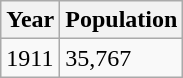<table class="wikitable">
<tr>
<th>Year</th>
<th>Population</th>
</tr>
<tr Perth>
<td>1911</td>
<td>35,767</td>
</tr>
</table>
